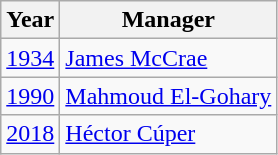<table class="wikitable">
<tr>
<th>Year</th>
<th>Manager</th>
</tr>
<tr>
<td align=center><a href='#'>1934</a></td>
<td> <a href='#'>James McCrae</a></td>
</tr>
<tr>
<td align=center><a href='#'>1990</a></td>
<td> <a href='#'>Mahmoud El-Gohary</a></td>
</tr>
<tr>
<td align=center><a href='#'>2018</a></td>
<td> <a href='#'>Héctor Cúper</a></td>
</tr>
</table>
